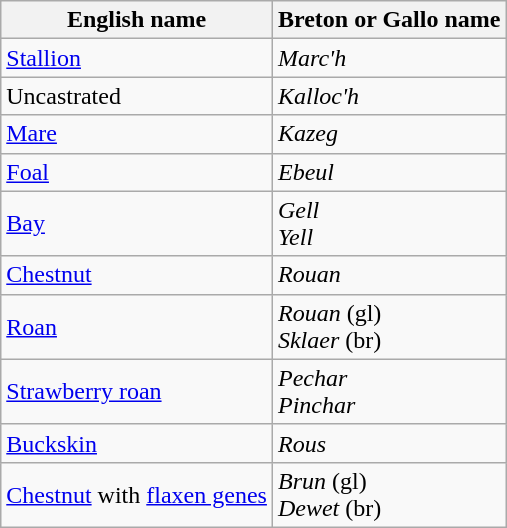<table class="wikitable">
<tr>
<th>English name</th>
<th>Breton or Gallo name</th>
</tr>
<tr>
<td><a href='#'>Stallion</a></td>
<td><em>Marc'h</em></td>
</tr>
<tr>
<td>Uncastrated</td>
<td><em>Kalloc'h</em></td>
</tr>
<tr>
<td><a href='#'>Mare</a></td>
<td><em>Kazeg</em></td>
</tr>
<tr>
<td><a href='#'>Foal</a></td>
<td><em>Ebeul</em></td>
</tr>
<tr>
<td><a href='#'>Bay</a></td>
<td><em>Gell</em><br><em>Yell</em></td>
</tr>
<tr>
<td><a href='#'>Chestnut</a></td>
<td><em>Rouan</em></td>
</tr>
<tr>
<td><a href='#'>Roan</a></td>
<td><em>Rouan</em> (gl)<br><em>Sklaer</em> (br)</td>
</tr>
<tr>
<td><a href='#'>Strawberry roan</a></td>
<td><em>Pechar</em><br><em>Pinchar</em></td>
</tr>
<tr>
<td><a href='#'>Buckskin</a></td>
<td><em>Rous</em></td>
</tr>
<tr>
<td><a href='#'>Chestnut</a> with <a href='#'>flaxen genes</a></td>
<td><em>Brun</em> (gl)<br><em>Dewet</em> (br)</td>
</tr>
</table>
